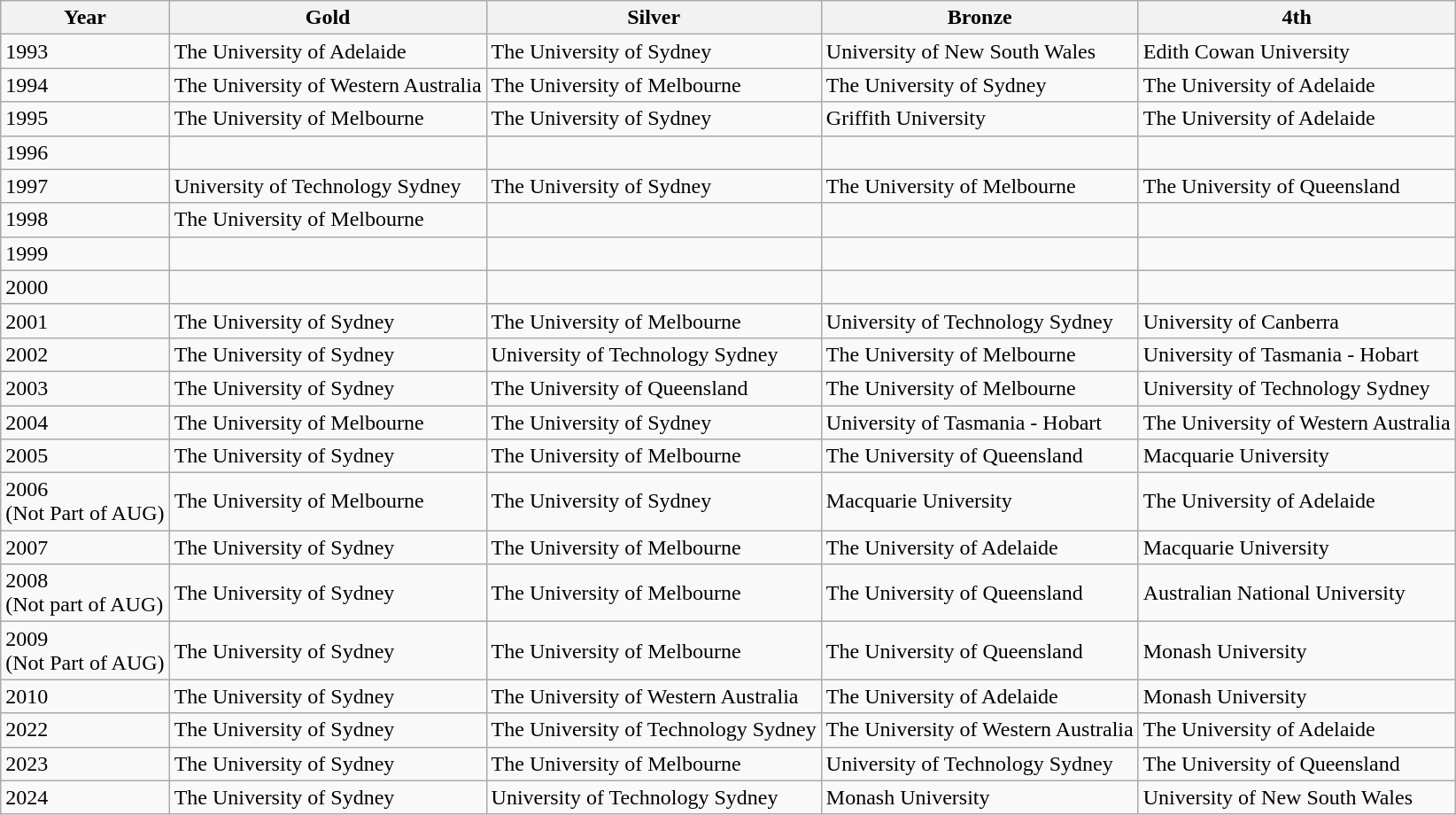<table class="wikitable">
<tr>
<th>Year</th>
<th>Gold</th>
<th>Silver</th>
<th>Bronze</th>
<th>4th</th>
</tr>
<tr>
<td>1993</td>
<td>The University of Adelaide</td>
<td>The University of Sydney</td>
<td>University of New South Wales</td>
<td>Edith Cowan University</td>
</tr>
<tr>
<td>1994</td>
<td>The University of Western Australia</td>
<td>The University of Melbourne</td>
<td>The University of Sydney</td>
<td>The University of Adelaide</td>
</tr>
<tr>
<td>1995</td>
<td>The University of Melbourne</td>
<td>The University of Sydney</td>
<td>Griffith University</td>
<td>The University of Adelaide</td>
</tr>
<tr>
<td>1996</td>
<td></td>
<td></td>
<td></td>
<td></td>
</tr>
<tr>
<td>1997</td>
<td>University of Technology Sydney</td>
<td>The University of Sydney</td>
<td>The University of Melbourne</td>
<td>The University of Queensland</td>
</tr>
<tr>
<td>1998</td>
<td>The University of Melbourne</td>
<td></td>
<td></td>
<td></td>
</tr>
<tr>
<td>1999</td>
<td></td>
<td></td>
<td></td>
<td></td>
</tr>
<tr>
<td>2000</td>
<td></td>
<td></td>
<td></td>
<td></td>
</tr>
<tr>
<td>2001</td>
<td>The University of Sydney</td>
<td>The University of Melbourne</td>
<td>University of Technology Sydney</td>
<td>University of Canberra</td>
</tr>
<tr>
<td>2002</td>
<td>The University of Sydney</td>
<td>University of Technology Sydney</td>
<td>The University of Melbourne</td>
<td>University of Tasmania - Hobart</td>
</tr>
<tr>
<td>2003</td>
<td>The University of Sydney</td>
<td>The University of Queensland</td>
<td>The University of Melbourne</td>
<td>University of Technology Sydney</td>
</tr>
<tr>
<td>2004</td>
<td>The University of Melbourne</td>
<td>The University of Sydney</td>
<td>University of Tasmania - Hobart</td>
<td>The University of Western Australia</td>
</tr>
<tr>
<td>2005</td>
<td>The University of Sydney</td>
<td>The University of Melbourne</td>
<td>The University of Queensland</td>
<td>Macquarie University</td>
</tr>
<tr>
<td>2006<br>(Not Part of AUG)</td>
<td>The University of Melbourne</td>
<td>The University of Sydney</td>
<td>Macquarie University</td>
<td>The University of Adelaide</td>
</tr>
<tr>
<td>2007</td>
<td>The University of Sydney</td>
<td>The University of Melbourne</td>
<td>The University of Adelaide</td>
<td>Macquarie University</td>
</tr>
<tr>
<td>2008 <br>(Not part of AUG)</td>
<td>The University of Sydney</td>
<td>The University of Melbourne</td>
<td>The University of Queensland</td>
<td>Australian National University</td>
</tr>
<tr>
<td>2009<br>(Not Part of AUG)</td>
<td>The University of Sydney</td>
<td>The University of Melbourne</td>
<td>The University of Queensland</td>
<td>Monash University</td>
</tr>
<tr>
<td>2010</td>
<td>The University of Sydney</td>
<td>The University of Western Australia</td>
<td>The University of Adelaide</td>
<td>Monash University</td>
</tr>
<tr>
<td>2022</td>
<td>The University of Sydney</td>
<td>The University of Technology Sydney</td>
<td>The University of Western Australia</td>
<td>The University of Adelaide</td>
</tr>
<tr>
<td>2023</td>
<td>The University of Sydney</td>
<td>The University of Melbourne</td>
<td>University of Technology Sydney</td>
<td>The University of Queensland</td>
</tr>
<tr>
<td>2024</td>
<td>The University of Sydney</td>
<td>University of Technology Sydney</td>
<td>Monash University</td>
<td>University of New South Wales</td>
</tr>
</table>
